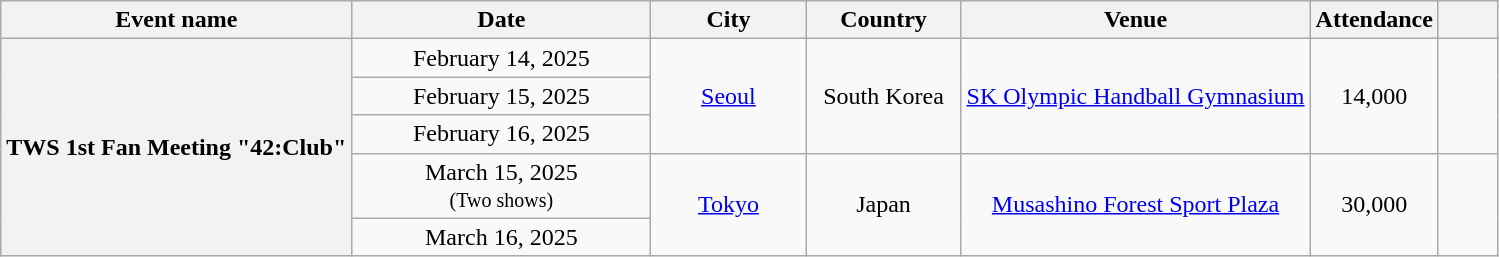<table class="wikitable plainrowheaders" style="text-align:center;">
<tr>
<th scope="col">Event name</th>
<th scope="col" style="width:12em;">Date</th>
<th scope="col" style="width:6em;">City</th>
<th scope="col" style="width:6em;">Country</th>
<th scope="col">Venue</th>
<th scope="col">Attendance</th>
<th scope="col" style="width:2em;"></th>
</tr>
<tr>
<th rowspan="5" scope="rowgroup">TWS 1st Fan Meeting "42:Club"</th>
<td>February 14, 2025</td>
<td rowspan="3"><a href='#'>Seoul</a></td>
<td rowspan="3">South Korea</td>
<td rowspan="3"><a href='#'>SK Olympic Handball Gymnasium</a></td>
<td rowspan="3">14,000</td>
<td rowspan="3"></td>
</tr>
<tr>
<td>February 15, 2025</td>
</tr>
<tr>
<td>February 16, 2025</td>
</tr>
<tr>
<td>March 15, 2025<br><small>(Two shows)</small></td>
<td rowspan="2"><a href='#'>Tokyo</a></td>
<td rowspan="2">Japan</td>
<td rowspan="2"><a href='#'>Musashino Forest Sport Plaza</a></td>
<td rowspan="2">30,000</td>
<td rowspan="2"></td>
</tr>
<tr>
<td>March 16, 2025</td>
</tr>
</table>
